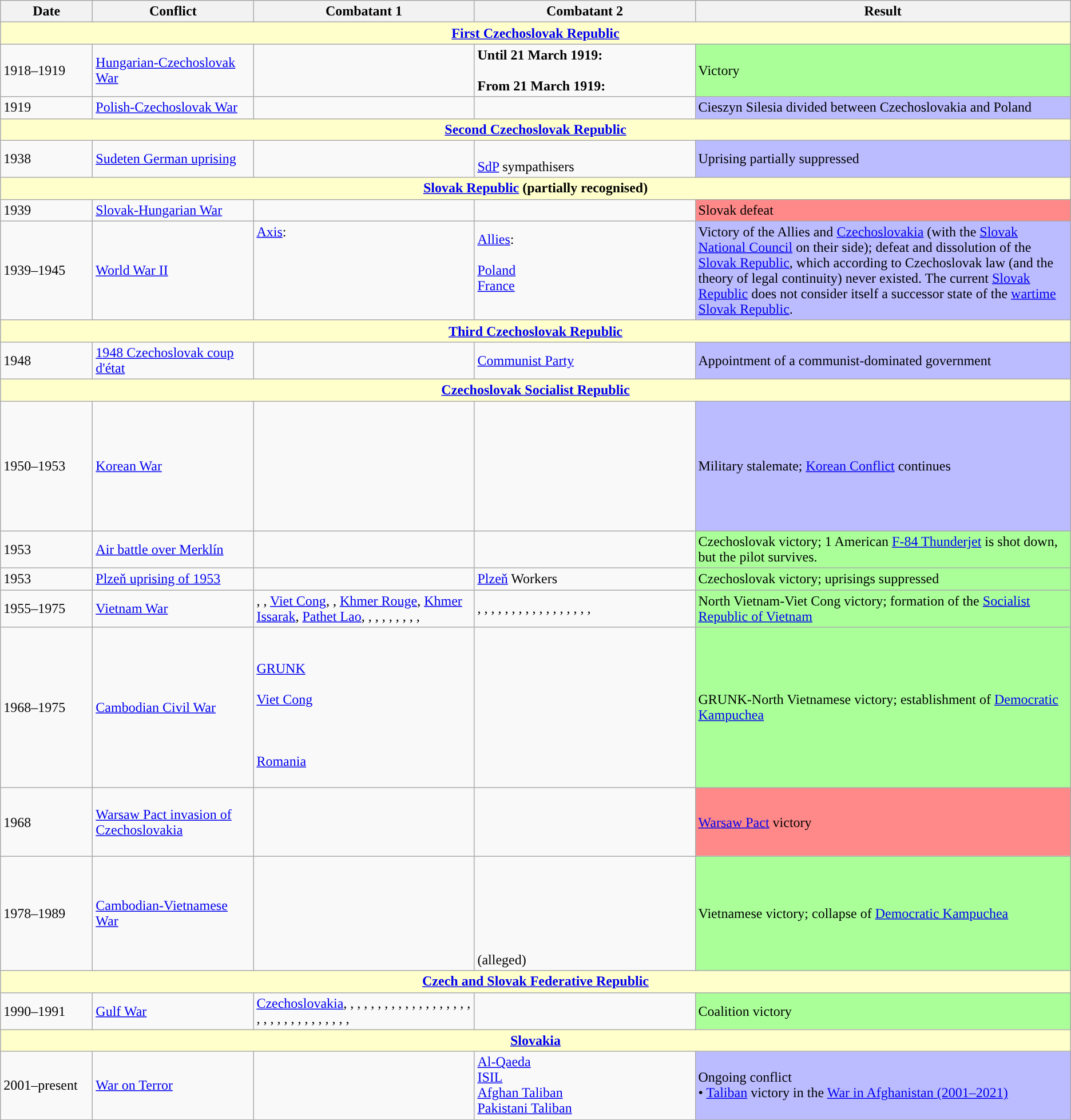<table class="wikitable">
<tr>
<th width=100>Date</th>
<th width=180>Conflict</th>
<th width=250>Combatant 1</th>
<th width=250>Combatant 2</th>
<th>Result</th>
</tr>
<tr>
<th colspan=5 style="background:#FFFFCC"><a href='#'>First Czechoslovak Republic</a></th>
</tr>
<tr>
<td>1918–1919</td>
<td><a href='#'>Hungarian-Czechoslovak War</a></td>
<td></td>
<td><strong>Until 21 March 1919:</strong><br><br><strong>From 21 March 1919:</strong><br></td>
<td style="background:#AF9">Victory</td>
</tr>
<tr>
<td>1919</td>
<td><a href='#'>Polish-Czechoslovak War</a></td>
<td></td>
<td></td>
<td style="background:#BBF">Cieszyn Silesia divided between Czechoslovakia and Poland</td>
</tr>
<tr>
<th colspan=5 style="background:#FFFFCC"><a href='#'>Second Czechoslovak Republic</a></th>
</tr>
<tr>
<td>1938</td>
<td><a href='#'>Sudeten German uprising</a></td>
<td></td>
<td><br><a href='#'>SdP</a> sympathisers<br></td>
<td style="background:#BBF">Uprising partially suppressed</td>
</tr>
<tr>
<th colspan=5 style="background:#FFFFCC"><a href='#'>Slovak Republic</a> (partially recognised)</th>
</tr>
<tr>
<td>1939</td>
<td><a href='#'>Slovak-Hungarian War</a></td>
<td></td>
<td></td>
<td style="background:#F88">Slovak defeat</td>
</tr>
<tr>
<td>1939–1945</td>
<td><a href='#'>World War II</a></td>
<td valign=top><a href='#'>Axis</a>:<br><br><br><br></td>
<td><a href='#'>Allies</a>:<br><br> <a href='#'>Poland</a><br> <a href='#'>France</a><br><br></td>
<td style="background:#BBF">Victory of the Allies and <a href='#'>Czechoslovakia</a> (with the <a href='#'>Slovak National Council</a> on their side); defeat and dissolution of the <a href='#'>Slovak Republic</a>, which according to Czechoslovak law (and the theory of legal continuity) never existed. The current <a href='#'>Slovak Republic</a> does not consider itself a successor state of the <a href='#'>wartime Slovak Republic</a>.</td>
</tr>
<tr>
<th colspan=5 style="background:#FFFFCC"><a href='#'>Third Czechoslovak Republic</a></th>
</tr>
<tr>
<td>1948</td>
<td><a href='#'>1948 Czechoslovak coup d'état</a></td>
<td></td>
<td> <a href='#'>Communist Party</a><br></td>
<td style="background:#BBF">Appointment of a communist-dominated government</td>
</tr>
<tr>
<th colspan=5 style="background:#FFFFCC"><a href='#'>Czechoslovak Socialist Republic</a></th>
</tr>
<tr>
<td>1950–1953</td>
<td><a href='#'>Korean War</a></td>
<td><br><br><br><br><br><br><br><br></td>
<td><br><br></td>
<td style="background:#BBF">Military stalemate; <a href='#'>Korean Conflict</a> continues</td>
</tr>
<tr>
<td>1953</td>
<td><a href='#'>Air battle over Merklín</a></td>
<td></td>
<td></td>
<td style="background:#AF9">Czechoslovak victory; 1 American <a href='#'>F-84 Thunderjet</a> is shot down, but the pilot survives.</td>
</tr>
<tr>
<td>1953</td>
<td><a href='#'>Plzeň uprising of 1953</a></td>
<td></td>
<td><a href='#'>Plzeň</a> Workers</td>
<td style="background:#AF9">Czechoslovak victory; uprisings suppressed</td>
</tr>
<tr>
<td>1955–1975</td>
<td><a href='#'>Vietnam War</a></td>
<td>, ,  <a href='#'>Viet Cong</a>, , <a href='#'>Khmer Rouge</a>,  <a href='#'>Khmer Issarak</a>,  <a href='#'>Pathet Lao</a>, , , , , , , , , </td>
<td>, , , , , , , , , , , , , , , , , </td>
<td style="background:#AF9">North Vietnam-Viet Cong victory; formation of the <a href='#'>Socialist Republic of Vietnam</a></td>
</tr>
<tr>
<td>1968–1975</td>
<td><a href='#'>Cambodian Civil War</a></td>
<td><br> <a href='#'>GRUNK</a><br><br> <a href='#'>Viet Cong</a><br><br><br><br> <a href='#'>Romania</a></td>
<td><br><br><br><br><br><br><br><br><br><br></td>
<td style="background:#AF9">GRUNK-North Vietnamese victory; establishment of <a href='#'>Democratic Kampuchea</a></td>
</tr>
<tr>
<td>1968</td>
<td><a href='#'>Warsaw Pact invasion of Czechoslovakia</a></td>
<td></td>
<td><br><br><br><br></td>
<td style="background:#F88"><a href='#'>Warsaw Pact</a> victory</td>
</tr>
<tr>
<td>1978–1989</td>
<td><a href='#'>Cambodian-Vietnamese War</a></td>
<td><br><br><br><br><br></td>
<td><br><br><br><br><br><br> (alleged)</td>
<td style ="background:#AF9">Vietnamese victory; collapse of <a href='#'>Democratic Kampuchea</a></td>
</tr>
<tr>
<th colspan=5 style="background:#FFFFCC"><a href='#'>Czech and Slovak Federative Republic</a></th>
</tr>
<tr>
<td>1990–1991</td>
<td><a href='#'>Gulf War</a></td>
<td> <a href='#'>Czechoslovakia</a>, , , , , , , , , , , , , , , , , , , , , , , , , , , , , , , , , </td>
<td></td>
<td style="background:#AF9">Coalition victory</td>
</tr>
<tr>
<th colspan=5 style="background:#FFFFCC"><a href='#'>Slovakia</a></th>
</tr>
<tr>
<td>2001–present</td>
<td><a href='#'>War on Terror</a></td>
<td><br></td>
<td> <a href='#'>Al-Qaeda</a><br> <a href='#'>ISIL</a><br> <a href='#'>Afghan Taliban</a><br> <a href='#'>Pakistani Taliban</a></td>
<td style="background:#BBF">Ongoing conflict<br>• <a href='#'>Taliban</a> victory in the <a href='#'>War in Afghanistan (2001–2021)</a></td>
</tr>
</table>
